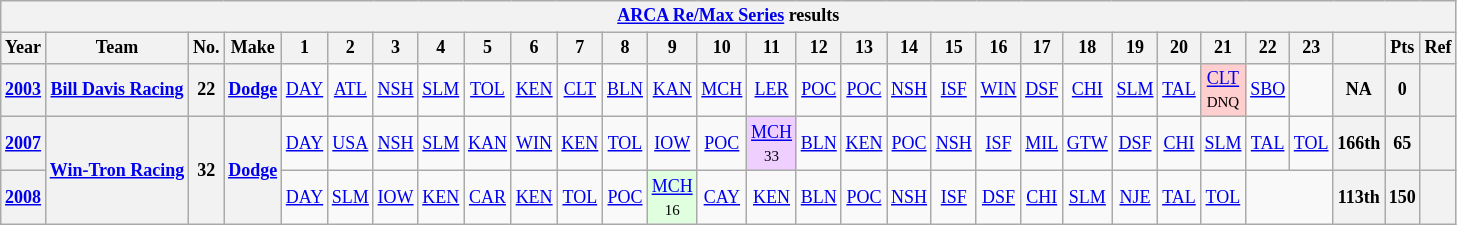<table class="wikitable" style="text-align:center; font-size:75%">
<tr>
<th colspan=45><a href='#'>ARCA Re/Max Series</a> results</th>
</tr>
<tr>
<th>Year</th>
<th>Team</th>
<th>No.</th>
<th>Make</th>
<th>1</th>
<th>2</th>
<th>3</th>
<th>4</th>
<th>5</th>
<th>6</th>
<th>7</th>
<th>8</th>
<th>9</th>
<th>10</th>
<th>11</th>
<th>12</th>
<th>13</th>
<th>14</th>
<th>15</th>
<th>16</th>
<th>17</th>
<th>18</th>
<th>19</th>
<th>20</th>
<th>21</th>
<th>22</th>
<th>23</th>
<th></th>
<th>Pts</th>
<th>Ref</th>
</tr>
<tr>
<th><a href='#'>2003</a></th>
<th><a href='#'>Bill Davis Racing</a></th>
<th>22</th>
<th><a href='#'>Dodge</a></th>
<td><a href='#'>DAY</a></td>
<td><a href='#'>ATL</a></td>
<td><a href='#'>NSH</a></td>
<td><a href='#'>SLM</a></td>
<td><a href='#'>TOL</a></td>
<td><a href='#'>KEN</a></td>
<td><a href='#'>CLT</a></td>
<td><a href='#'>BLN</a></td>
<td><a href='#'>KAN</a></td>
<td><a href='#'>MCH</a></td>
<td><a href='#'>LER</a></td>
<td><a href='#'>POC</a></td>
<td><a href='#'>POC</a></td>
<td><a href='#'>NSH</a></td>
<td><a href='#'>ISF</a></td>
<td><a href='#'>WIN</a></td>
<td><a href='#'>DSF</a></td>
<td><a href='#'>CHI</a></td>
<td><a href='#'>SLM</a></td>
<td><a href='#'>TAL</a></td>
<td style="background:#FFCFCF;"><a href='#'>CLT</a><br><small>DNQ</small></td>
<td><a href='#'>SBO</a></td>
<td></td>
<th>NA</th>
<th>0</th>
<th></th>
</tr>
<tr>
<th><a href='#'>2007</a></th>
<th rowspan=2><a href='#'>Win-Tron Racing</a></th>
<th rowspan=2>32</th>
<th rowspan=2><a href='#'>Dodge</a></th>
<td><a href='#'>DAY</a></td>
<td><a href='#'>USA</a></td>
<td><a href='#'>NSH</a></td>
<td><a href='#'>SLM</a></td>
<td><a href='#'>KAN</a></td>
<td><a href='#'>WIN</a></td>
<td><a href='#'>KEN</a></td>
<td><a href='#'>TOL</a></td>
<td><a href='#'>IOW</a></td>
<td><a href='#'>POC</a></td>
<td style="background:#EFCFFF;"><a href='#'>MCH</a><br><small>33</small></td>
<td><a href='#'>BLN</a></td>
<td><a href='#'>KEN</a></td>
<td><a href='#'>POC</a></td>
<td><a href='#'>NSH</a></td>
<td><a href='#'>ISF</a></td>
<td><a href='#'>MIL</a></td>
<td><a href='#'>GTW</a></td>
<td><a href='#'>DSF</a></td>
<td><a href='#'>CHI</a></td>
<td><a href='#'>SLM</a></td>
<td><a href='#'>TAL</a></td>
<td><a href='#'>TOL</a></td>
<th>166th</th>
<th>65</th>
<th></th>
</tr>
<tr>
<th><a href='#'>2008</a></th>
<td><a href='#'>DAY</a></td>
<td><a href='#'>SLM</a></td>
<td><a href='#'>IOW</a></td>
<td><a href='#'>KEN</a></td>
<td><a href='#'>CAR</a></td>
<td><a href='#'>KEN</a></td>
<td><a href='#'>TOL</a></td>
<td><a href='#'>POC</a></td>
<td style="background:#DFFFDF;"><a href='#'>MCH</a><br><small>16</small></td>
<td><a href='#'>CAY</a></td>
<td><a href='#'>KEN</a></td>
<td><a href='#'>BLN</a></td>
<td><a href='#'>POC</a></td>
<td><a href='#'>NSH</a></td>
<td><a href='#'>ISF</a></td>
<td><a href='#'>DSF</a></td>
<td><a href='#'>CHI</a></td>
<td><a href='#'>SLM</a></td>
<td><a href='#'>NJE</a></td>
<td><a href='#'>TAL</a></td>
<td><a href='#'>TOL</a></td>
<td colspan=2></td>
<th>113th</th>
<th>150</th>
<th></th>
</tr>
</table>
